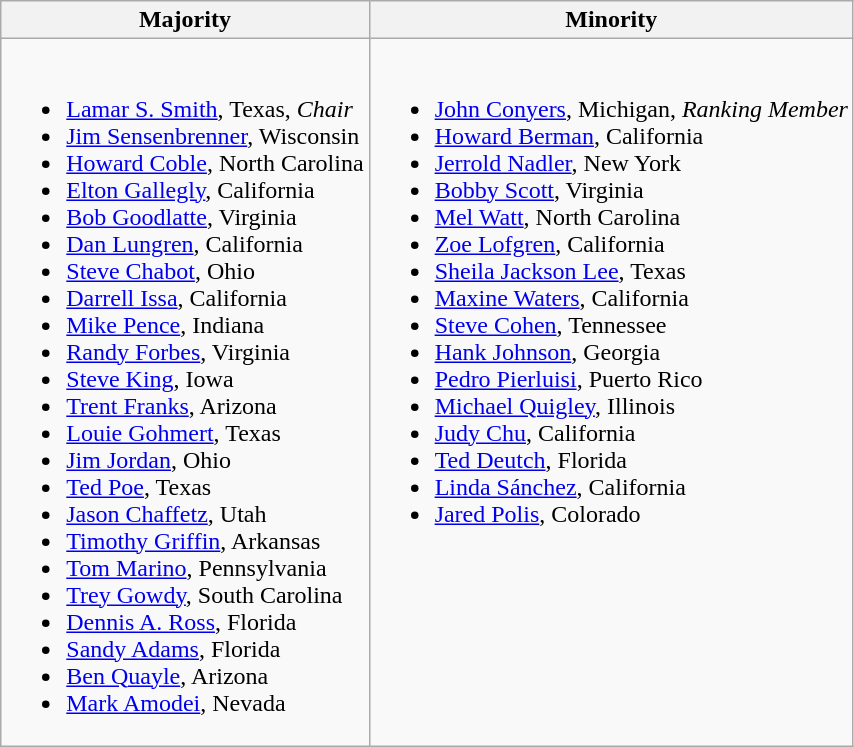<table class=wikitable>
<tr>
<th>Majority</th>
<th>Minority</th>
</tr>
<tr>
<td valign=top ><br><ul><li><a href='#'>Lamar S. Smith</a>, Texas, <em>Chair</em></li><li><a href='#'>Jim Sensenbrenner</a>, Wisconsin</li><li><a href='#'>Howard Coble</a>, North Carolina</li><li><a href='#'>Elton Gallegly</a>, California</li><li><a href='#'>Bob Goodlatte</a>, Virginia</li><li><a href='#'>Dan Lungren</a>, California</li><li><a href='#'>Steve Chabot</a>, Ohio</li><li><a href='#'>Darrell Issa</a>, California</li><li><a href='#'>Mike Pence</a>, Indiana</li><li><a href='#'>Randy Forbes</a>, Virginia</li><li><a href='#'>Steve King</a>, Iowa</li><li><a href='#'>Trent Franks</a>, Arizona</li><li><a href='#'>Louie Gohmert</a>, Texas</li><li><a href='#'>Jim Jordan</a>, Ohio</li><li><a href='#'>Ted Poe</a>, Texas</li><li><a href='#'>Jason Chaffetz</a>, Utah</li><li><a href='#'>Timothy Griffin</a>, Arkansas</li><li><a href='#'>Tom Marino</a>, Pennsylvania</li><li><a href='#'>Trey Gowdy</a>, South Carolina</li><li><a href='#'>Dennis A. Ross</a>, Florida</li><li><a href='#'>Sandy Adams</a>, Florida</li><li><a href='#'>Ben Quayle</a>, Arizona</li><li><a href='#'>Mark Amodei</a>, Nevada</li></ul></td>
<td valign=top ><br><ul><li><a href='#'>John Conyers</a>, Michigan, <em>Ranking Member</em></li><li><a href='#'>Howard Berman</a>, California</li><li><a href='#'>Jerrold Nadler</a>, New York</li><li><a href='#'>Bobby Scott</a>, Virginia</li><li><a href='#'>Mel Watt</a>, North Carolina</li><li><a href='#'>Zoe Lofgren</a>, California</li><li><a href='#'>Sheila Jackson Lee</a>, Texas</li><li><a href='#'>Maxine Waters</a>, California</li><li><a href='#'>Steve Cohen</a>, Tennessee</li><li><a href='#'>Hank Johnson</a>, Georgia</li><li><a href='#'>Pedro Pierluisi</a>, Puerto Rico</li><li><a href='#'>Michael Quigley</a>, Illinois</li><li><a href='#'>Judy Chu</a>, California</li><li><a href='#'>Ted Deutch</a>, Florida</li><li><a href='#'>Linda Sánchez</a>, California</li><li><a href='#'>Jared Polis</a>, Colorado</li></ul></td>
</tr>
</table>
